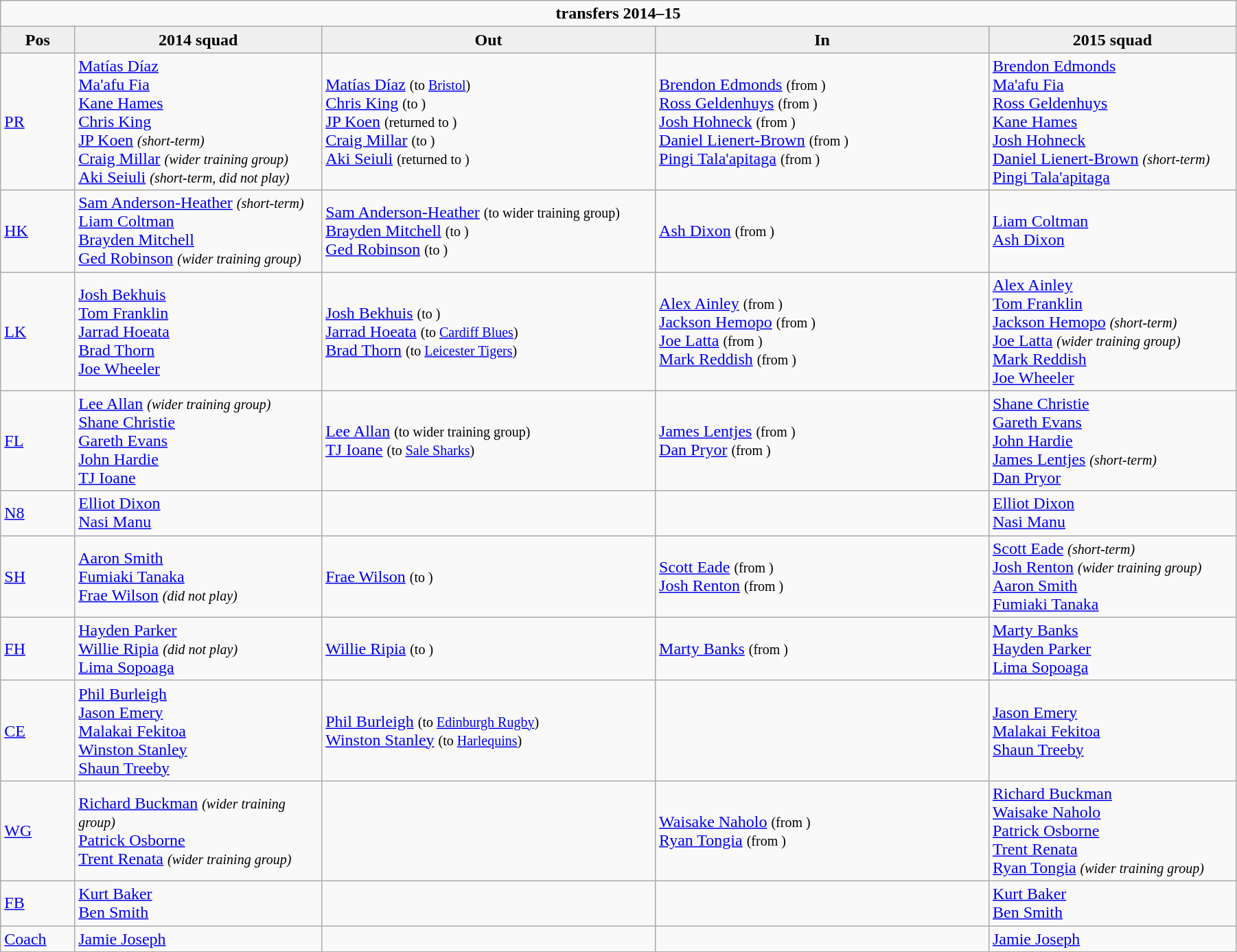<table class="wikitable" style="text-align: left; width:95%">
<tr>
<td colspan="100%" style="text-align:center;"><strong> transfers 2014–15</strong></td>
</tr>
<tr>
<th style="background:#efefef; width:6%;">Pos</th>
<th style="background:#efefef; width:20%;">2014 squad</th>
<th style="background:#efefef; width:27%;">Out</th>
<th style="background:#efefef; width:27%;">In</th>
<th style="background:#efefef; width:20%;">2015 squad</th>
</tr>
<tr>
<td><a href='#'>PR</a></td>
<td> <a href='#'>Matías Díaz</a><br><a href='#'>Ma'afu Fia</a><br><a href='#'>Kane Hames</a><br><a href='#'>Chris King</a><br><a href='#'>JP Koen</a> <small><em>(short-term)</em></small><br><a href='#'>Craig Millar</a> <small><em>(wider training group)</em></small><br><a href='#'>Aki Seiuli</a> <small><em>(short-term, did not play)</em></small></td>
<td>  <a href='#'>Matías Díaz</a> <small>(to  <a href='#'>Bristol</a>)</small><br> <a href='#'>Chris King</a> <small>(to )</small><br> <a href='#'>JP Koen</a> <small>(returned to )</small><br> <a href='#'>Craig Millar</a> <small>(to )</small><br> <a href='#'>Aki Seiuli</a> <small>(returned to )</small></td>
<td>  <a href='#'>Brendon Edmonds</a> <small>(from )</small><br> <a href='#'>Ross Geldenhuys</a> <small>(from )</small><br> <a href='#'>Josh Hohneck</a> <small>(from )</small><br> <a href='#'>Daniel Lienert-Brown</a> <small>(from )</small><br> <a href='#'>Pingi Tala'apitaga</a> <small>(from )</small></td>
<td> <a href='#'>Brendon Edmonds</a><br><a href='#'>Ma'afu Fia</a><br><a href='#'>Ross Geldenhuys</a><br><a href='#'>Kane Hames</a><br><a href='#'>Josh Hohneck</a><br><a href='#'>Daniel Lienert-Brown</a> <small><em>(short-term)</em></small><br><a href='#'>Pingi Tala'apitaga</a></td>
</tr>
<tr>
<td><a href='#'>HK</a></td>
<td> <a href='#'>Sam Anderson-Heather</a> <small><em>(short-term)</em></small><br><a href='#'>Liam Coltman</a><br><a href='#'>Brayden Mitchell</a><br><a href='#'>Ged Robinson</a> <small><em>(wider training group)</em></small></td>
<td>  <a href='#'>Sam Anderson-Heather</a> <small>(to wider training group)</small><br> <a href='#'>Brayden Mitchell</a> <small>(to )</small><br> <a href='#'>Ged Robinson</a> <small>(to )</small></td>
<td>  <a href='#'>Ash Dixon</a> <small>(from )</small></td>
<td> <a href='#'>Liam Coltman</a><br><a href='#'>Ash Dixon</a></td>
</tr>
<tr>
<td><a href='#'>LK</a></td>
<td> <a href='#'>Josh Bekhuis</a><br><a href='#'>Tom Franklin</a><br><a href='#'>Jarrad Hoeata</a><br><a href='#'>Brad Thorn</a><br><a href='#'>Joe Wheeler</a></td>
<td>  <a href='#'>Josh Bekhuis</a> <small>(to )</small><br> <a href='#'>Jarrad Hoeata</a> <small>(to  <a href='#'>Cardiff Blues</a>)</small><br> <a href='#'>Brad Thorn</a> <small>(to  <a href='#'>Leicester Tigers</a>)</small></td>
<td>  <a href='#'>Alex Ainley</a> <small>(from )</small><br> <a href='#'>Jackson Hemopo</a> <small>(from )</small><br> <a href='#'>Joe Latta</a> <small>(from )</small><br> <a href='#'>Mark Reddish</a> <small>(from )</small></td>
<td> <a href='#'>Alex Ainley</a><br><a href='#'>Tom Franklin</a><br><a href='#'>Jackson Hemopo</a> <small><em>(short-term)</em></small><br><a href='#'>Joe Latta</a> <small><em>(wider training group)</em></small><br><a href='#'>Mark Reddish</a><br><a href='#'>Joe Wheeler</a></td>
</tr>
<tr>
<td><a href='#'>FL</a></td>
<td> <a href='#'>Lee Allan</a> <small><em>(wider training group)</em></small><br><a href='#'>Shane Christie</a><br><a href='#'>Gareth Evans</a><br><a href='#'>John Hardie</a><br><a href='#'>TJ Ioane</a></td>
<td>  <a href='#'>Lee Allan</a> <small>(to wider training group)</small><br> <a href='#'>TJ Ioane</a> <small>(to  <a href='#'>Sale Sharks</a>)</small></td>
<td>  <a href='#'>James Lentjes</a> <small>(from )</small><br> <a href='#'>Dan Pryor</a> <small>(from )</small></td>
<td> <a href='#'>Shane Christie</a><br><a href='#'>Gareth Evans</a><br><a href='#'>John Hardie</a><br><a href='#'>James Lentjes</a> <small><em>(short-term)</em></small><br><a href='#'>Dan Pryor</a></td>
</tr>
<tr>
<td><a href='#'>N8</a></td>
<td> <a href='#'>Elliot Dixon</a><br><a href='#'>Nasi Manu</a></td>
<td></td>
<td></td>
<td> <a href='#'>Elliot Dixon</a><br><a href='#'>Nasi Manu</a></td>
</tr>
<tr>
<td><a href='#'>SH</a></td>
<td> <a href='#'>Aaron Smith</a><br><a href='#'>Fumiaki Tanaka</a><br><a href='#'>Frae Wilson</a> <small><em>(did not play)</em></small></td>
<td>  <a href='#'>Frae Wilson</a> <small>(to )</small></td>
<td>  <a href='#'>Scott Eade</a> <small>(from )</small><br> <a href='#'>Josh Renton</a> <small>(from )</small></td>
<td> <a href='#'>Scott Eade</a> <small><em>(short-term)</em></small><br><a href='#'>Josh Renton</a> <small><em>(wider training group)</em></small><br><a href='#'>Aaron Smith</a><br><a href='#'>Fumiaki Tanaka</a></td>
</tr>
<tr>
<td><a href='#'>FH</a></td>
<td> <a href='#'>Hayden Parker</a><br><a href='#'>Willie Ripia</a> <small><em>(did not play)</em></small><br><a href='#'>Lima Sopoaga</a></td>
<td>  <a href='#'>Willie Ripia</a> <small>(to )</small></td>
<td>  <a href='#'>Marty Banks</a> <small>(from )</small></td>
<td> <a href='#'>Marty Banks</a><br><a href='#'>Hayden Parker</a><br><a href='#'>Lima Sopoaga</a></td>
</tr>
<tr>
<td><a href='#'>CE</a></td>
<td> <a href='#'>Phil Burleigh</a><br><a href='#'>Jason Emery</a><br><a href='#'>Malakai Fekitoa</a><br><a href='#'>Winston Stanley</a><br><a href='#'>Shaun Treeby</a></td>
<td>  <a href='#'>Phil Burleigh</a> <small>(to  <a href='#'>Edinburgh Rugby</a>)</small><br> <a href='#'>Winston Stanley</a> <small>(to  <a href='#'>Harlequins</a>)</small></td>
<td></td>
<td> <a href='#'>Jason Emery</a><br><a href='#'>Malakai Fekitoa</a><br><a href='#'>Shaun Treeby</a></td>
</tr>
<tr>
<td><a href='#'>WG</a></td>
<td> <a href='#'>Richard Buckman</a> <small><em>(wider training group)</em></small><br><a href='#'>Patrick Osborne</a><br><a href='#'>Trent Renata</a> <small><em>(wider training group)</em></small></td>
<td></td>
<td>  <a href='#'>Waisake Naholo</a> <small>(from )</small><br> <a href='#'>Ryan Tongia</a> <small>(from )</small></td>
<td> <a href='#'>Richard Buckman</a><br><a href='#'>Waisake Naholo</a><br><a href='#'>Patrick Osborne</a><br><a href='#'>Trent Renata</a><br><a href='#'>Ryan Tongia</a> <small><em>(wider training group)</em></small></td>
</tr>
<tr>
<td><a href='#'>FB</a></td>
<td> <a href='#'>Kurt Baker</a><br><a href='#'>Ben Smith</a></td>
<td></td>
<td></td>
<td> <a href='#'>Kurt Baker</a><br><a href='#'>Ben Smith</a></td>
</tr>
<tr>
<td><a href='#'>Coach</a></td>
<td> <a href='#'>Jamie Joseph</a></td>
<td></td>
<td></td>
<td> <a href='#'>Jamie Joseph</a></td>
</tr>
</table>
